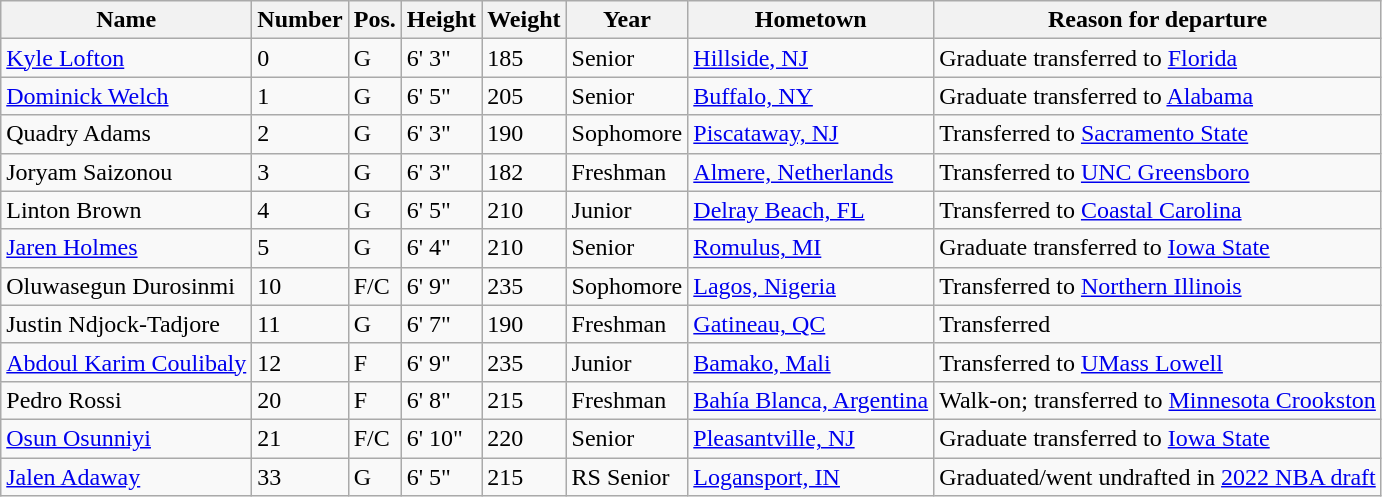<table class="wikitable sortable" border="1">
<tr>
<th>Name</th>
<th>Number</th>
<th>Pos.</th>
<th>Height</th>
<th>Weight</th>
<th>Year</th>
<th>Hometown</th>
<th class="unsortable">Reason for departure</th>
</tr>
<tr>
<td><a href='#'>Kyle Lofton</a></td>
<td>0</td>
<td>G</td>
<td>6' 3"</td>
<td>185</td>
<td>Senior</td>
<td><a href='#'>Hillside, NJ</a></td>
<td>Graduate transferred to <a href='#'>Florida</a></td>
</tr>
<tr>
<td><a href='#'>Dominick Welch</a></td>
<td>1</td>
<td>G</td>
<td>6' 5"</td>
<td>205</td>
<td>Senior</td>
<td><a href='#'>Buffalo, NY</a></td>
<td>Graduate transferred to <a href='#'>Alabama</a></td>
</tr>
<tr>
<td>Quadry Adams</td>
<td>2</td>
<td>G</td>
<td>6' 3"</td>
<td>190</td>
<td>Sophomore</td>
<td><a href='#'>Piscataway, NJ</a></td>
<td>Transferred to <a href='#'>Sacramento State</a></td>
</tr>
<tr>
<td>Joryam Saizonou</td>
<td>3</td>
<td>G</td>
<td>6' 3"</td>
<td>182</td>
<td>Freshman</td>
<td><a href='#'>Almere, Netherlands</a></td>
<td>Transferred to <a href='#'>UNC Greensboro</a></td>
</tr>
<tr>
<td>Linton Brown</td>
<td>4</td>
<td>G</td>
<td>6' 5"</td>
<td>210</td>
<td>Junior</td>
<td><a href='#'>Delray Beach, FL</a></td>
<td>Transferred to <a href='#'>Coastal Carolina</a></td>
</tr>
<tr>
<td><a href='#'>Jaren Holmes</a></td>
<td>5</td>
<td>G</td>
<td>6' 4"</td>
<td>210</td>
<td>Senior</td>
<td><a href='#'>Romulus, MI</a></td>
<td>Graduate transferred to <a href='#'>Iowa State</a></td>
</tr>
<tr>
<td>Oluwasegun Durosinmi</td>
<td>10</td>
<td>F/C</td>
<td>6' 9"</td>
<td>235</td>
<td>Sophomore</td>
<td><a href='#'>Lagos, Nigeria</a></td>
<td>Transferred to <a href='#'>Northern Illinois</a></td>
</tr>
<tr>
<td>Justin Ndjock-Tadjore</td>
<td>11</td>
<td>G</td>
<td>6' 7"</td>
<td>190</td>
<td>Freshman</td>
<td><a href='#'>Gatineau, QC</a></td>
<td>Transferred</td>
</tr>
<tr>
<td><a href='#'>Abdoul Karim Coulibaly</a></td>
<td>12</td>
<td>F</td>
<td>6' 9"</td>
<td>235</td>
<td>Junior</td>
<td><a href='#'>Bamako, Mali</a></td>
<td>Transferred to <a href='#'>UMass Lowell</a></td>
</tr>
<tr>
<td>Pedro Rossi</td>
<td>20</td>
<td>F</td>
<td>6' 8"</td>
<td>215</td>
<td>Freshman</td>
<td><a href='#'>Bahía Blanca, Argentina</a></td>
<td>Walk-on; transferred to <a href='#'>Minnesota Crookston</a></td>
</tr>
<tr>
<td><a href='#'>Osun Osunniyi</a></td>
<td>21</td>
<td>F/C</td>
<td>6' 10"</td>
<td>220</td>
<td>Senior</td>
<td><a href='#'>Pleasantville, NJ</a></td>
<td>Graduate transferred to <a href='#'>Iowa State</a></td>
</tr>
<tr>
<td><a href='#'>Jalen Adaway</a></td>
<td>33</td>
<td>G</td>
<td>6' 5"</td>
<td>215</td>
<td>RS Senior</td>
<td><a href='#'>Logansport, IN</a></td>
<td>Graduated/went undrafted in <a href='#'>2022 NBA draft</a></td>
</tr>
</table>
